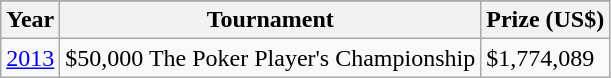<table class="wikitable">
<tr>
</tr>
<tr>
<th>Year</th>
<th>Tournament</th>
<th>Prize (US$)</th>
</tr>
<tr>
<td><a href='#'>2013</a></td>
<td>$50,000 The Poker Player's Championship</td>
<td>$1,774,089</td>
</tr>
</table>
